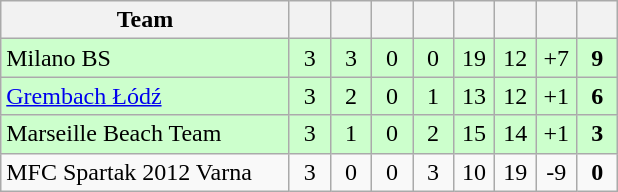<table class="wikitable" style="text-align: center;">
<tr>
<th width="185">Team</th>
<th width="20"></th>
<th width="20"></th>
<th width="20"></th>
<th width="20"></th>
<th width="20"></th>
<th width="20"></th>
<th width="20"></th>
<th width="20"></th>
</tr>
<tr bgcolor=#ccffcc>
<td align=left> Milano BS</td>
<td>3</td>
<td>3</td>
<td>0</td>
<td>0</td>
<td>19</td>
<td>12</td>
<td>+7</td>
<td><strong>9</strong></td>
</tr>
<tr bgcolor=#ccffcc>
<td align=left> <a href='#'>Grembach Łódź</a></td>
<td>3</td>
<td>2</td>
<td>0</td>
<td>1</td>
<td>13</td>
<td>12</td>
<td>+1</td>
<td><strong>6</strong></td>
</tr>
<tr bgcolor=#ccffcc>
<td align=left> Marseille Beach Team</td>
<td>3</td>
<td>1</td>
<td>0</td>
<td>2</td>
<td>15</td>
<td>14</td>
<td>+1</td>
<td><strong>3</strong></td>
</tr>
<tr>
<td align=left> MFC Spartak 2012 Varna</td>
<td>3</td>
<td>0</td>
<td>0</td>
<td>3</td>
<td>10</td>
<td>19</td>
<td>-9</td>
<td><strong>0</strong></td>
</tr>
</table>
